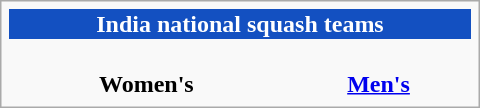<table class="infobox" style="width: 20em; font-size: 95%em;">
<tr style="color:#FFFFFF; background:#1350C1; text-align:center;">
<th colspan="5” style="text-align: center">India national squash teams</th>
</tr>
<tr style="text-align: center">
<td><br><strong>Women's</strong></td>
<td><br><strong><a href='#'>Men's</a></strong></td>
</tr>
</table>
